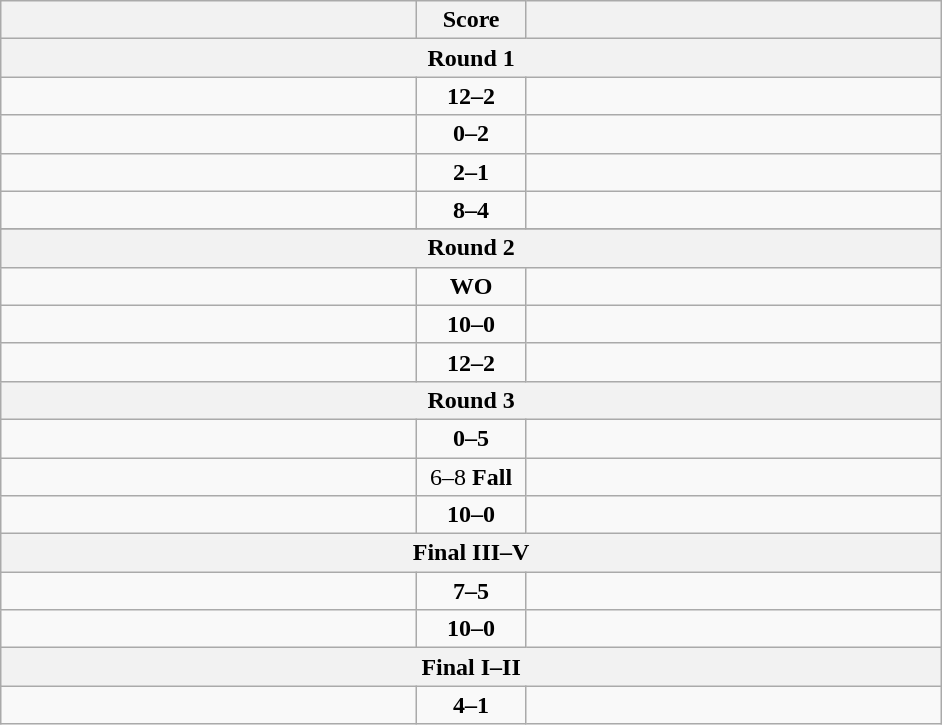<table class="wikitable" style="text-align: left;">
<tr>
<th align="right" width="270"></th>
<th width="65">Score</th>
<th align="left" width="270"></th>
</tr>
<tr>
<th colspan="3">Round 1</th>
</tr>
<tr>
<td><strong></strong></td>
<td align=center><strong>12–2</strong></td>
<td></td>
</tr>
<tr>
<td></td>
<td align=center><strong>0–2</strong></td>
<td><strong></strong></td>
</tr>
<tr>
<td><strong></strong></td>
<td align=center><strong>2–1</strong></td>
<td></td>
</tr>
<tr>
<td><strong></strong></td>
<td align=center><strong>8–4</strong></td>
<td></td>
</tr>
<tr>
</tr>
<tr>
<th colspan="3">Round 2</th>
</tr>
<tr>
<td></td>
<td align=center><strong>WO</strong></td>
<td><strong></strong></td>
</tr>
<tr>
<td><strong></strong></td>
<td align=center><strong>10–0</strong></td>
<td></td>
</tr>
<tr>
<td><strong></strong></td>
<td align=center><strong>12–2</strong></td>
<td></td>
</tr>
<tr>
<th colspan="3">Round 3</th>
</tr>
<tr>
<td></td>
<td align=center><strong>0–5</strong></td>
<td><strong></strong></td>
</tr>
<tr>
<td></td>
<td align=center>6–8 <strong>Fall</strong></td>
<td><strong></strong></td>
</tr>
<tr>
<td><strong></strong></td>
<td align=center><strong>10–0</strong></td>
<td></td>
</tr>
<tr>
<th colspan="3">Final III–V</th>
</tr>
<tr>
<td><strong></strong></td>
<td align=center><strong>7–5</strong></td>
<td></td>
</tr>
<tr>
<td><strong></strong></td>
<td align=center><strong>10–0</strong></td>
<td></td>
</tr>
<tr>
<th colspan="3">Final I–II</th>
</tr>
<tr>
<td><strong></strong></td>
<td align=center><strong>4–1</strong></td>
<td></td>
</tr>
</table>
